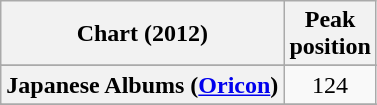<table class="wikitable sortable plainrowheaders" style="text-align:center">
<tr>
<th scope="col">Chart (2012)</th>
<th scope="col">Peak<br>position</th>
</tr>
<tr>
</tr>
<tr>
<th scope="row">Japanese Albums (<a href='#'>Oricon</a>)</th>
<td>124</td>
</tr>
<tr>
</tr>
<tr>
</tr>
<tr>
</tr>
<tr>
</tr>
<tr>
</tr>
<tr>
</tr>
<tr>
</tr>
</table>
